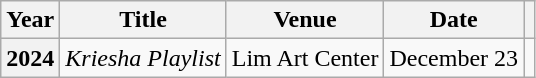<table class="wikitable plainrowheaders">
<tr>
<th scope="col">Year</th>
<th scope="col">Title</th>
<th scope="col">Venue</th>
<th scope="col">Date</th>
<th scope="col" class="unsortable"></th>
</tr>
<tr>
<th scope="row">2024</th>
<td><em>Kriesha Playlist</em></td>
<td>Lim Art Center</td>
<td>December 23</td>
<td style="text-align:center"></td>
</tr>
</table>
